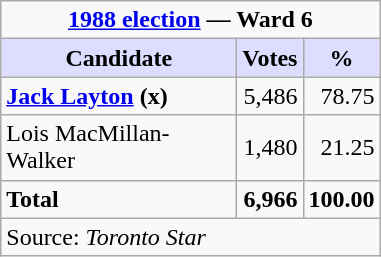<table class="wikitable sortable">
<tr>
<td colspan="3" style="text-align:center;"><strong><a href='#'>1988 election</a> — Ward 6</strong></td>
</tr>
<tr>
<th style="background:#ddf; width:150px;">Candidate</th>
<th style="background:#ddf;">Votes</th>
<th style="background:#ddf;">%</th>
</tr>
<tr>
<td><strong><a href='#'>Jack Layton</a></strong> <strong>(x)</strong></td>
<td align="right">5,486</td>
<td align="right">78.75</td>
</tr>
<tr>
<td>Lois MacMillan-Walker</td>
<td align="right">1,480</td>
<td align="right">21.25</td>
</tr>
<tr>
<td><strong>Total</strong></td>
<td align="right"><strong>6,966</strong></td>
<td align="right"><strong>100.00</strong></td>
</tr>
<tr>
<td colspan="3">Source: <em>Toronto Star</em></td>
</tr>
</table>
